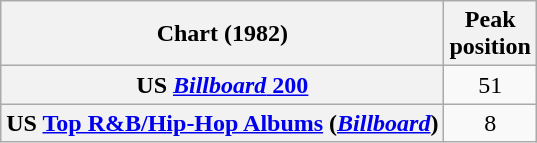<table class="wikitable sortable plainrowheaders" style="text-align:center">
<tr>
<th scope="col">Chart (1982)</th>
<th scope="col">Peak<br>position</th>
</tr>
<tr>
<th scope="row">US <a href='#'><em>Billboard</em> 200</a></th>
<td>51</td>
</tr>
<tr>
<th scope="row">US <a href='#'>Top R&B/Hip-Hop Albums</a> (<em><a href='#'>Billboard</a></em>)</th>
<td>8</td>
</tr>
</table>
